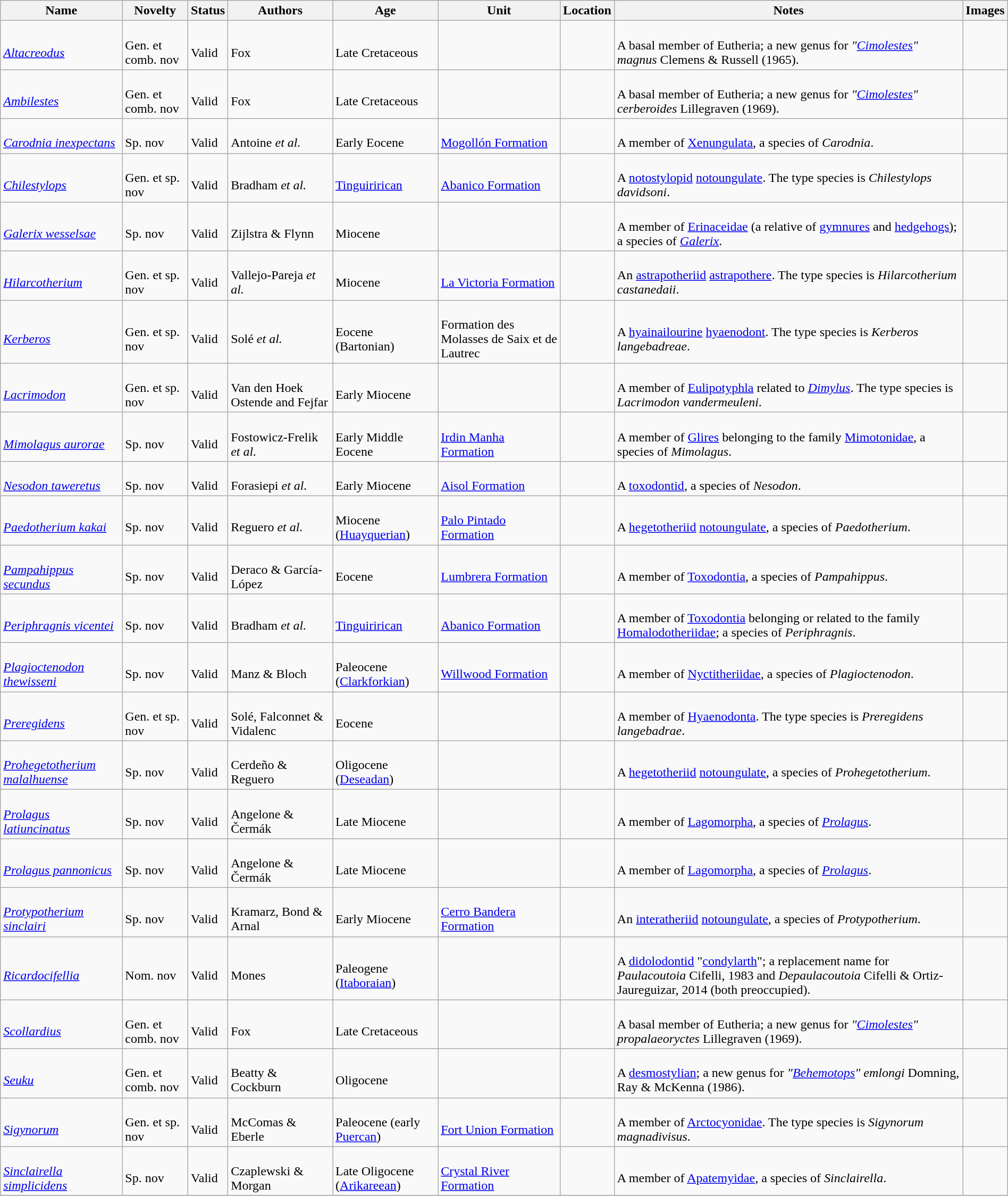<table class="wikitable sortable" align="center" width="100%">
<tr>
<th>Name</th>
<th>Novelty</th>
<th>Status</th>
<th>Authors</th>
<th>Age</th>
<th>Unit</th>
<th>Location</th>
<th>Notes</th>
<th>Images</th>
</tr>
<tr>
<td><br><em><a href='#'>Altacreodus</a></em></td>
<td><br>Gen. et comb. nov</td>
<td><br>Valid</td>
<td><br>Fox</td>
<td><br>Late Cretaceous</td>
<td></td>
<td><br><br>
</td>
<td><br>A basal member of Eutheria; a new genus for <em>"<a href='#'>Cimolestes</a>" magnus</em> Clemens & Russell (1965).</td>
<td></td>
</tr>
<tr>
<td><br><em><a href='#'>Ambilestes</a></em></td>
<td><br>Gen. et comb. nov</td>
<td><br>Valid</td>
<td><br>Fox</td>
<td><br>Late Cretaceous</td>
<td></td>
<td><br></td>
<td><br>A basal member of Eutheria; a new genus for <em>"<a href='#'>Cimolestes</a>" cerberoides</em> Lillegraven (1969).</td>
<td></td>
</tr>
<tr>
<td><br><em><a href='#'>Carodnia inexpectans</a></em></td>
<td><br>Sp. nov</td>
<td><br>Valid</td>
<td><br>Antoine <em>et al.</em></td>
<td><br>Early Eocene</td>
<td><br><a href='#'>Mogollón Formation</a></td>
<td><br></td>
<td><br>A member of <a href='#'>Xenungulata</a>, a species of <em>Carodnia</em>.</td>
<td></td>
</tr>
<tr>
<td><br><em><a href='#'>Chilestylops</a></em></td>
<td><br>Gen. et sp. nov</td>
<td><br>Valid</td>
<td><br>Bradham <em>et al.</em></td>
<td><br><a href='#'>Tinguirirican</a></td>
<td><br><a href='#'>Abanico Formation</a></td>
<td><br></td>
<td><br>A <a href='#'>notostylopid</a> <a href='#'>notoungulate</a>. The type species is <em>Chilestylops davidsoni</em>.</td>
<td></td>
</tr>
<tr>
<td><br><em><a href='#'>Galerix wesselsae</a></em></td>
<td><br>Sp. nov</td>
<td><br>Valid</td>
<td><br>Zijlstra & Flynn</td>
<td><br>Miocene</td>
<td></td>
<td><br></td>
<td><br>A member of <a href='#'>Erinaceidae</a> (a relative of <a href='#'>gymnures</a> and <a href='#'>hedgehogs</a>); a species of <em><a href='#'>Galerix</a></em>.</td>
<td></td>
</tr>
<tr>
<td><br><em><a href='#'>Hilarcotherium</a></em></td>
<td><br>Gen. et sp. nov</td>
<td><br>Valid</td>
<td><br>Vallejo-Pareja <em>et al.</em></td>
<td><br>Miocene</td>
<td><br><a href='#'>La Victoria Formation</a></td>
<td><br></td>
<td><br>An <a href='#'>astrapotheriid</a> <a href='#'>astrapothere</a>. The type species is <em>Hilarcotherium castanedaii</em>.</td>
<td></td>
</tr>
<tr>
<td><br><em><a href='#'>Kerberos</a></em></td>
<td><br>Gen. et sp. nov</td>
<td><br>Valid</td>
<td><br>Solé <em>et al.</em></td>
<td><br>Eocene (Bartonian)</td>
<td><br>Formation des Molasses de Saix et de Lautrec</td>
<td><br></td>
<td><br>A <a href='#'>hyainailourine</a> <a href='#'>hyaenodont</a>. The type species is <em>Kerberos langebadreae</em>.</td>
<td></td>
</tr>
<tr>
<td><br><em><a href='#'>Lacrimodon</a></em></td>
<td><br>Gen. et sp. nov</td>
<td><br>Valid</td>
<td><br>Van den Hoek Ostende and Fejfar</td>
<td><br>Early Miocene</td>
<td></td>
<td><br></td>
<td><br>A member of <a href='#'>Eulipotyphla</a> related to <em><a href='#'>Dimylus</a></em>. The type species is <em>Lacrimodon vandermeuleni</em>.</td>
<td></td>
</tr>
<tr>
<td><br><em><a href='#'>Mimolagus aurorae</a></em></td>
<td><br>Sp. nov</td>
<td><br>Valid</td>
<td><br>Fostowicz-Frelik <em>et al.</em></td>
<td><br>Early Middle Eocene</td>
<td><br><a href='#'>Irdin Manha Formation</a></td>
<td><br></td>
<td><br>A member of <a href='#'>Glires</a> belonging to the family <a href='#'>Mimotonidae</a>, a species of <em>Mimolagus</em>.</td>
<td></td>
</tr>
<tr>
<td><br><em><a href='#'>Nesodon taweretus</a></em></td>
<td><br>Sp. nov</td>
<td><br>Valid</td>
<td><br>Forasiepi <em>et al.</em></td>
<td><br>Early Miocene</td>
<td><br><a href='#'>Aisol Formation</a></td>
<td><br></td>
<td><br>A <a href='#'>toxodontid</a>, a species of <em>Nesodon</em>.</td>
<td></td>
</tr>
<tr>
<td><br><em><a href='#'>Paedotherium kakai</a></em></td>
<td><br>Sp. nov</td>
<td><br>Valid</td>
<td><br>Reguero <em>et al.</em></td>
<td><br>Miocene (<a href='#'>Huayquerian</a>)</td>
<td><br><a href='#'>Palo Pintado Formation</a></td>
<td><br></td>
<td><br>A <a href='#'>hegetotheriid</a> <a href='#'>notoungulate</a>, a species of <em>Paedotherium</em>.</td>
<td></td>
</tr>
<tr>
<td><br><em><a href='#'>Pampahippus secundus</a></em></td>
<td><br>Sp. nov</td>
<td><br>Valid</td>
<td><br>Deraco & García-López</td>
<td><br>Eocene</td>
<td><br><a href='#'>Lumbrera Formation</a></td>
<td><br></td>
<td><br>A member of <a href='#'>Toxodontia</a>, a species of <em>Pampahippus</em>.</td>
<td></td>
</tr>
<tr>
<td><br><em><a href='#'>Periphragnis vicentei</a></em></td>
<td><br>Sp. nov</td>
<td><br>Valid</td>
<td><br>Bradham <em>et al.</em></td>
<td><br><a href='#'>Tinguirirican</a></td>
<td><br><a href='#'>Abanico Formation</a></td>
<td><br></td>
<td><br>A member of <a href='#'>Toxodontia</a> belonging or related to the family <a href='#'>Homalodotheriidae</a>; a species of <em>Periphragnis</em>.</td>
<td></td>
</tr>
<tr>
<td><br><em><a href='#'>Plagioctenodon thewisseni</a></em></td>
<td><br>Sp. nov</td>
<td><br>Valid</td>
<td><br>Manz & Bloch</td>
<td><br>Paleocene (<a href='#'>Clarkforkian</a>)</td>
<td><br><a href='#'>Willwood Formation</a></td>
<td><br></td>
<td><br>A member of <a href='#'>Nyctitheriidae</a>, a species of <em>Plagioctenodon</em>.</td>
<td></td>
</tr>
<tr>
<td><br><em><a href='#'>Preregidens</a></em></td>
<td><br>Gen. et sp. nov</td>
<td><br>Valid</td>
<td><br>Solé, Falconnet & Vidalenc</td>
<td><br>Eocene</td>
<td></td>
<td><br></td>
<td><br>A member of <a href='#'>Hyaenodonta</a>. The type species is <em>Preregidens langebadrae</em>.</td>
<td></td>
</tr>
<tr>
<td><br><em><a href='#'>Prohegetotherium malalhuense</a></em></td>
<td><br>Sp. nov</td>
<td><br>Valid</td>
<td><br>Cerdeño & Reguero</td>
<td><br>Oligocene (<a href='#'>Deseadan</a>)</td>
<td></td>
<td><br></td>
<td><br>A <a href='#'>hegetotheriid</a> <a href='#'>notoungulate</a>, a species of <em>Prohegetotherium</em>.</td>
<td></td>
</tr>
<tr>
<td><br><em><a href='#'>Prolagus latiuncinatus</a></em></td>
<td><br>Sp. nov</td>
<td><br>Valid</td>
<td><br>Angelone & Čermák</td>
<td><br>Late Miocene</td>
<td></td>
<td><br></td>
<td><br>A member of <a href='#'>Lagomorpha</a>, a species of <em><a href='#'>Prolagus</a></em>.</td>
<td></td>
</tr>
<tr>
<td><br><em><a href='#'>Prolagus pannonicus</a></em></td>
<td><br>Sp. nov</td>
<td><br>Valid</td>
<td><br>Angelone & Čermák</td>
<td><br>Late Miocene</td>
<td></td>
<td><br></td>
<td><br>A member of <a href='#'>Lagomorpha</a>, a species of <em><a href='#'>Prolagus</a></em>.</td>
<td></td>
</tr>
<tr>
<td><br><em><a href='#'>Protypotherium sinclairi</a></em></td>
<td><br>Sp. nov</td>
<td><br>Valid</td>
<td><br>Kramarz, Bond & Arnal</td>
<td><br>Early Miocene</td>
<td><br><a href='#'>Cerro Bandera Formation</a></td>
<td><br></td>
<td><br>An <a href='#'>interatheriid</a> <a href='#'>notoungulate</a>, a species of <em>Protypotherium</em>.</td>
<td></td>
</tr>
<tr>
<td><br><em><a href='#'>Ricardocifellia</a></em></td>
<td><br>Nom. nov</td>
<td><br>Valid</td>
<td><br>Mones</td>
<td><br>Paleogene (<a href='#'>Itaboraian</a>)</td>
<td></td>
<td><br></td>
<td><br>A <a href='#'>didolodontid</a> "<a href='#'>condylarth</a>"; a replacement name for <em>Paulacoutoia</em> Cifelli, 1983 and <em>Depaulacoutoia</em> Cifelli & Ortiz-Jaureguizar, 2014 (both preoccupied).</td>
<td></td>
</tr>
<tr>
<td><br><em><a href='#'>Scollardius</a></em></td>
<td><br>Gen. et comb. nov</td>
<td><br>Valid</td>
<td><br>Fox</td>
<td><br>Late Cretaceous</td>
<td></td>
<td><br><br>
</td>
<td><br>A basal member of Eutheria; a new genus for <em>"<a href='#'>Cimolestes</a>" propalaeoryctes</em> Lillegraven (1969).</td>
<td></td>
</tr>
<tr>
<td><br><em><a href='#'>Seuku</a></em></td>
<td><br>Gen. et comb. nov</td>
<td><br>Valid</td>
<td><br>Beatty & Cockburn</td>
<td><br>Oligocene</td>
<td></td>
<td><br></td>
<td><br>A <a href='#'>desmostylian</a>; a new genus for <em>"<a href='#'>Behemotops</a>" emlongi</em> Domning, Ray & McKenna (1986).</td>
<td></td>
</tr>
<tr>
<td><br><em><a href='#'>Sigynorum</a></em></td>
<td><br>Gen. et sp. nov</td>
<td><br>Valid</td>
<td><br>McComas & Eberle</td>
<td><br>Paleocene (early <a href='#'>Puercan</a>)</td>
<td><br><a href='#'>Fort Union Formation</a></td>
<td><br></td>
<td><br>A member of <a href='#'>Arctocyonidae</a>. The type species is <em>Sigynorum magnadivisus</em>.</td>
<td></td>
</tr>
<tr>
<td><br><em><a href='#'>Sinclairella simplicidens</a></em></td>
<td><br>Sp. nov</td>
<td><br>Valid</td>
<td><br>Czaplewski & Morgan</td>
<td><br>Late Oligocene (<a href='#'>Arikareean</a>)</td>
<td><br><a href='#'>Crystal River Formation</a></td>
<td><br></td>
<td><br>A member of <a href='#'>Apatemyidae</a>, a species of <em>Sinclairella</em>.</td>
<td></td>
</tr>
<tr>
</tr>
</table>
